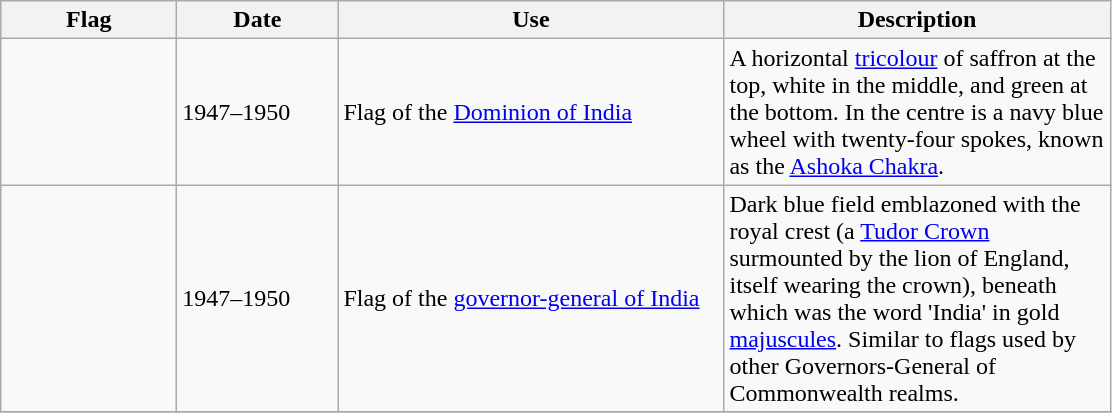<table class="wikitable">
<tr>
<th style="width:110px;">Flag</th>
<th style="width:100px;">Date</th>
<th style="width:250px;">Use</th>
<th style="width:250px;">Description</th>
</tr>
<tr>
<td></td>
<td>1947–1950</td>
<td>Flag of the <a href='#'>Dominion of India</a></td>
<td>A horizontal <a href='#'>tricolour</a> of saffron at the top, white in the middle, and green at the bottom. In the centre is a navy blue wheel with twenty-four spokes, known as the <a href='#'>Ashoka Chakra</a>.</td>
</tr>
<tr>
<td></td>
<td>1947–1950</td>
<td>Flag of the <a href='#'>governor-general of India</a></td>
<td>Dark blue field emblazoned with the royal crest (a <a href='#'>Tudor Crown</a> surmounted by the lion of England, itself wearing the crown), beneath which was the word 'India' in gold <a href='#'>majuscules</a>. Similar to flags used by other Governors-General of Commonwealth realms.</td>
</tr>
<tr>
</tr>
</table>
